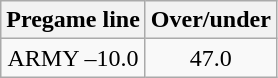<table class="wikitable">
<tr align="center">
<th style=>Pregame line</th>
<th style=>Over/under</th>
</tr>
<tr align="center">
<td>ARMY –10.0</td>
<td>47.0</td>
</tr>
</table>
